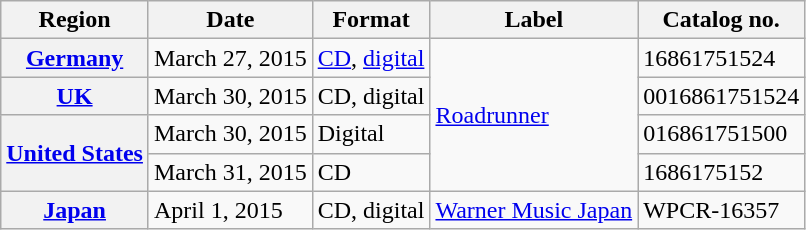<table class="wikitable plainrowheaders">
<tr>
<th scope="col">Region</th>
<th scope="col">Date</th>
<th scope="col">Format</th>
<th scope="col">Label</th>
<th scope="col">Catalog no.</th>
</tr>
<tr>
<th scope="row"><a href='#'>Germany</a></th>
<td>March 27, 2015</td>
<td><a href='#'>CD</a>, <a href='#'>digital</a></td>
<td rowspan="4"><a href='#'>Roadrunner</a></td>
<td>16861751524</td>
</tr>
<tr>
<th scope="row"><a href='#'>UK</a></th>
<td>March 30, 2015</td>
<td>CD, digital</td>
<td>0016861751524</td>
</tr>
<tr>
<th scope="row" rowspan="2"><a href='#'>United States</a></th>
<td>March 30, 2015</td>
<td>Digital</td>
<td>016861751500</td>
</tr>
<tr>
<td>March 31, 2015</td>
<td>CD</td>
<td>1686175152</td>
</tr>
<tr>
<th scope="row" rowspan="2"><a href='#'>Japan</a></th>
<td>April 1, 2015</td>
<td>CD, digital</td>
<td><a href='#'>Warner Music Japan</a></td>
<td>WPCR-16357</td>
</tr>
</table>
